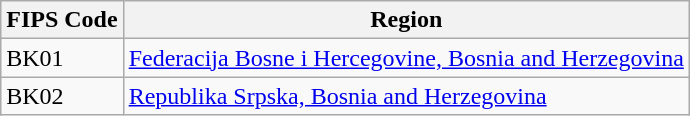<table class="wikitable">
<tr>
<th>FIPS Code</th>
<th>Region</th>
</tr>
<tr>
<td>BK01</td>
<td><a href='#'>Federacija Bosne i Hercegovine, Bosnia and Herzegovina</a></td>
</tr>
<tr>
<td>BK02</td>
<td><a href='#'>Republika Srpska, Bosnia and Herzegovina</a></td>
</tr>
</table>
